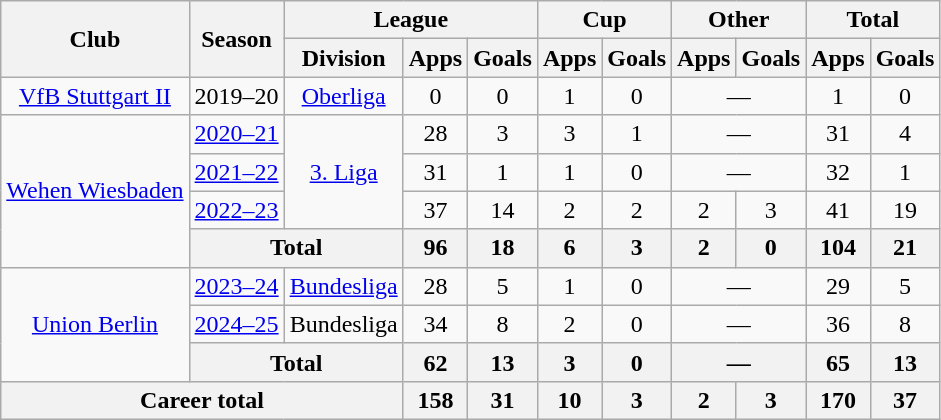<table class="wikitable" style="text-align:center">
<tr>
<th rowspan="2">Club</th>
<th rowspan="2">Season</th>
<th colspan="3">League</th>
<th colspan="2">Cup</th>
<th colspan="2">Other</th>
<th colspan="2">Total</th>
</tr>
<tr>
<th>Division</th>
<th>Apps</th>
<th>Goals</th>
<th>Apps</th>
<th>Goals</th>
<th>Apps</th>
<th>Goals</th>
<th>Apps</th>
<th>Goals</th>
</tr>
<tr>
<td><a href='#'>VfB Stuttgart II</a></td>
<td>2019–20</td>
<td><a href='#'>Oberliga</a></td>
<td>0</td>
<td>0</td>
<td>1</td>
<td>0</td>
<td colspan="2">—</td>
<td>1</td>
<td>0</td>
</tr>
<tr>
<td rowspan="4"><a href='#'>Wehen Wiesbaden</a></td>
<td><a href='#'>2020–21</a></td>
<td rowspan="3"><a href='#'>3. Liga</a></td>
<td>28</td>
<td>3</td>
<td>3</td>
<td>1</td>
<td colspan="2">—</td>
<td>31</td>
<td>4</td>
</tr>
<tr>
<td><a href='#'>2021–22</a></td>
<td>31</td>
<td>1</td>
<td>1</td>
<td>0</td>
<td colspan="2">—</td>
<td>32</td>
<td>1</td>
</tr>
<tr>
<td><a href='#'>2022–23</a></td>
<td>37</td>
<td>14</td>
<td>2</td>
<td>2</td>
<td>2</td>
<td>3</td>
<td>41</td>
<td>19</td>
</tr>
<tr>
<th colspan="2">Total</th>
<th>96</th>
<th>18</th>
<th>6</th>
<th>3</th>
<th>2</th>
<th>0</th>
<th>104</th>
<th>21</th>
</tr>
<tr>
<td rowspan="3"><a href='#'>Union Berlin</a></td>
<td><a href='#'>2023–24</a></td>
<td><a href='#'>Bundesliga</a></td>
<td>28</td>
<td>5</td>
<td>1</td>
<td>0</td>
<td colspan="2">—</td>
<td>29</td>
<td>5</td>
</tr>
<tr>
<td><a href='#'>2024–25</a></td>
<td>Bundesliga</td>
<td>34</td>
<td>8</td>
<td>2</td>
<td>0</td>
<td colspan="2">—</td>
<td>36</td>
<td>8</td>
</tr>
<tr>
<th colspan="2">Total</th>
<th>62</th>
<th>13</th>
<th>3</th>
<th>0</th>
<th colspan="2">—</th>
<th>65</th>
<th>13</th>
</tr>
<tr>
<th colspan="3">Career total</th>
<th>158</th>
<th>31</th>
<th>10</th>
<th>3</th>
<th>2</th>
<th>3</th>
<th>170</th>
<th>37</th>
</tr>
</table>
